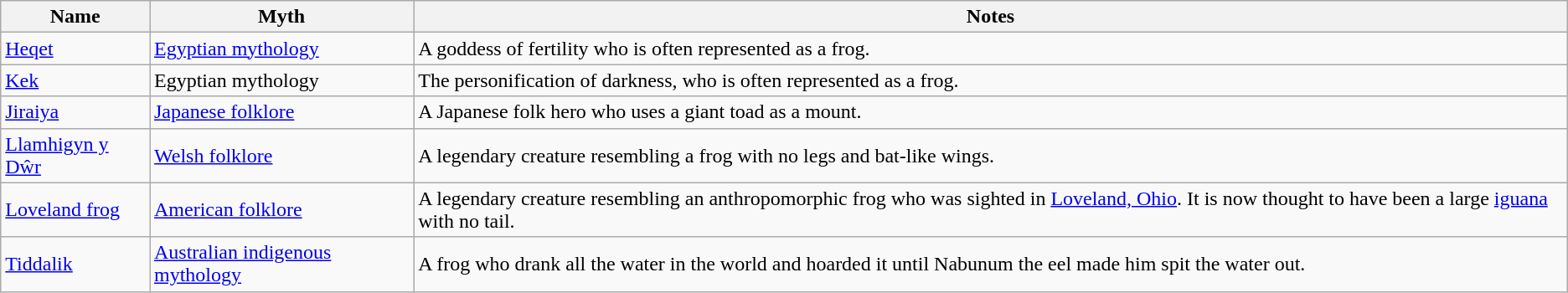<table class="wikitable sortable">
<tr>
<th>Name</th>
<th>Myth</th>
<th>Notes</th>
</tr>
<tr>
<td><a href='#'>Heqet</a></td>
<td><a href='#'>Egyptian mythology</a></td>
<td>A goddess of fertility who is often represented as a frog.</td>
</tr>
<tr>
<td><a href='#'>Kek</a></td>
<td>Egyptian mythology</td>
<td>The personification of darkness, who is often represented as a frog.</td>
</tr>
<tr>
<td><a href='#'>Jiraiya</a></td>
<td><a href='#'>Japanese folklore</a></td>
<td>A Japanese folk hero who uses a giant toad as a mount.</td>
</tr>
<tr>
<td><a href='#'>Llamhigyn y Dŵr</a></td>
<td><a href='#'>Welsh folklore</a></td>
<td>A legendary creature resembling a frog with no legs and bat-like wings.</td>
</tr>
<tr>
<td><a href='#'>Loveland frog</a></td>
<td><a href='#'>American folklore</a></td>
<td>A legendary creature resembling an anthropomorphic frog who was sighted in <a href='#'>Loveland, Ohio</a>. It is now thought to have been a large <a href='#'>iguana</a> with no tail.</td>
</tr>
<tr>
<td><a href='#'>Tiddalik</a></td>
<td><a href='#'>Australian indigenous mythology</a></td>
<td>A frog who drank all the water in the world and hoarded it until Nabunum the eel made him spit the water out.</td>
</tr>
</table>
